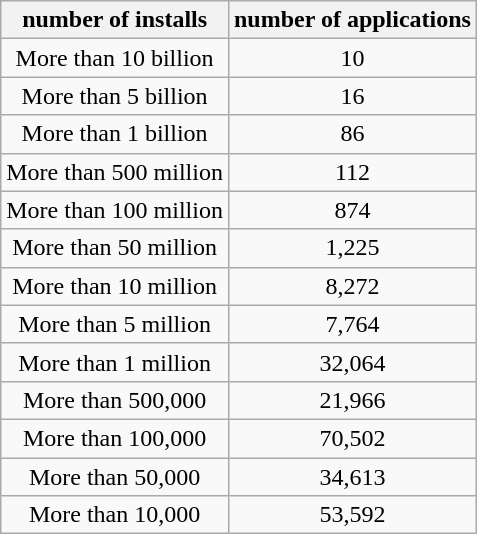<table class="wikitable floatright" style="text-align:center">
<tr>
<th>number of installs</th>
<th>number of applications</th>
</tr>
<tr>
<td>More than 10 billion</td>
<td>10</td>
</tr>
<tr>
<td>More than 5 billion</td>
<td>16</td>
</tr>
<tr>
<td>More than 1 billion</td>
<td>86</td>
</tr>
<tr>
<td>More than 500 million</td>
<td>112</td>
</tr>
<tr>
<td>More than 100 million</td>
<td>874</td>
</tr>
<tr>
<td>More than 50 million</td>
<td>1,225</td>
</tr>
<tr>
<td>More than 10 million</td>
<td>8,272</td>
</tr>
<tr>
<td>More than 5 million</td>
<td>7,764</td>
</tr>
<tr>
<td>More than 1 million</td>
<td>32,064</td>
</tr>
<tr>
<td>More than 500,000</td>
<td>21,966</td>
</tr>
<tr>
<td>More than 100,000</td>
<td>70,502</td>
</tr>
<tr>
<td>More than 50,000</td>
<td>34,613</td>
</tr>
<tr>
<td>More than 10,000</td>
<td>53,592</td>
</tr>
</table>
